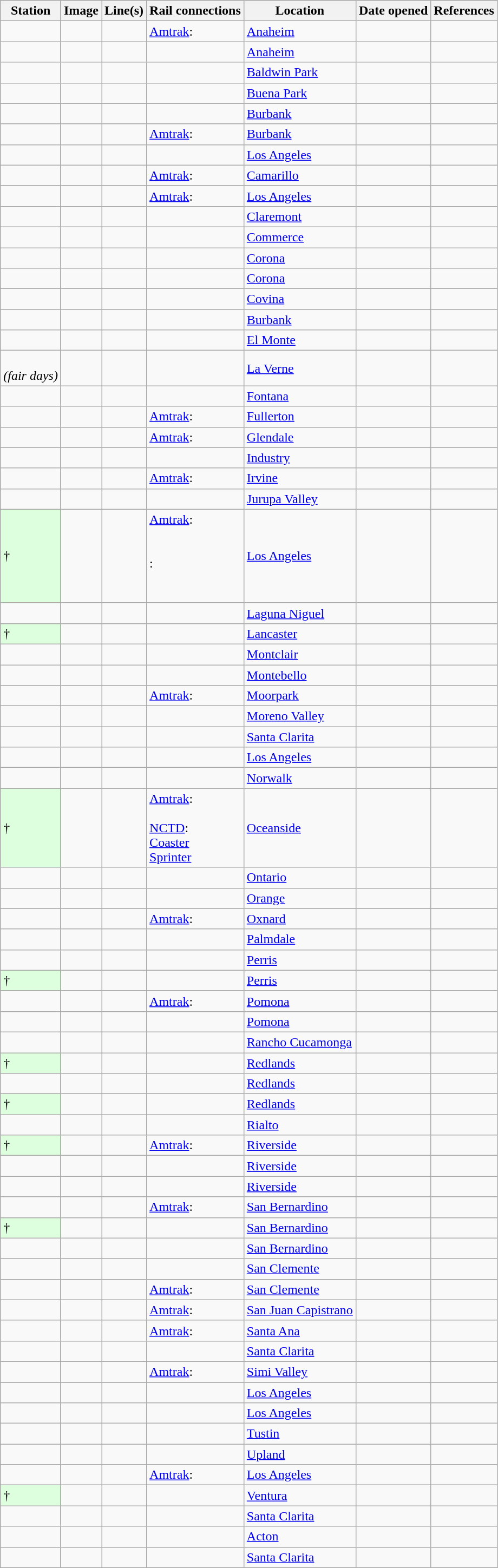<table class="wikitable sortable sticky-header">
<tr>
<th>Station</th>
<th class="unsortable">Image</th>
<th>Line(s)</th>
<th>Rail connections</th>
<th>Location</th>
<th>Date opened</th>
<th class="unsortable">References</th>
</tr>
<tr>
<td></td>
<td></td>
<td></td>
<td> <a href='#'>Amtrak</a>:<br></td>
<td><a href='#'>Anaheim</a></td>
<td></td>
<td></td>
</tr>
<tr>
<td></td>
<td></td>
<td></td>
<td></td>
<td><a href='#'>Anaheim</a></td>
<td></td>
<td></td>
</tr>
<tr>
<td></td>
<td></td>
<td></td>
<td></td>
<td><a href='#'>Baldwin Park</a></td>
<td></td>
<td></td>
</tr>
<tr>
<td></td>
<td></td>
<td></td>
<td></td>
<td><a href='#'>Buena Park</a></td>
<td></td>
<td></td>
</tr>
<tr>
<td></td>
<td></td>
<td></td>
<td></td>
<td><a href='#'>Burbank</a></td>
<td></td>
<td></td>
</tr>
<tr>
<td></td>
<td></td>
<td></td>
<td> <a href='#'>Amtrak</a>:<br></td>
<td><a href='#'>Burbank</a></td>
<td></td>
<td></td>
</tr>
<tr>
<td></td>
<td></td>
<td></td>
<td></td>
<td><a href='#'>Los Angeles</a></td>
<td></td>
<td></td>
</tr>
<tr>
<td></td>
<td></td>
<td></td>
<td> <a href='#'>Amtrak</a>:<br></td>
<td><a href='#'>Camarillo</a></td>
<td></td>
<td></td>
</tr>
<tr>
<td></td>
<td></td>
<td></td>
<td> <a href='#'>Amtrak</a>:<br></td>
<td><a href='#'>Los Angeles</a></td>
<td></td>
<td></td>
</tr>
<tr>
<td></td>
<td></td>
<td></td>
<td></td>
<td><a href='#'>Claremont</a></td>
<td></td>
<td></td>
</tr>
<tr>
<td></td>
<td></td>
<td></td>
<td></td>
<td><a href='#'>Commerce</a></td>
<td></td>
<td></td>
</tr>
<tr>
<td></td>
<td></td>
<td></td>
<td></td>
<td><a href='#'>Corona</a></td>
<td></td>
<td></td>
</tr>
<tr>
<td></td>
<td></td>
<td></td>
<td></td>
<td><a href='#'>Corona</a></td>
<td></td>
<td></td>
</tr>
<tr>
<td></td>
<td></td>
<td></td>
<td></td>
<td><a href='#'>Covina</a></td>
<td></td>
<td></td>
</tr>
<tr>
<td></td>
<td></td>
<td></td>
<td></td>
<td><a href='#'>Burbank</a></td>
<td></td>
<td></td>
</tr>
<tr>
<td></td>
<td></td>
<td></td>
<td></td>
<td><a href='#'>El Monte</a></td>
<td></td>
<td></td>
</tr>
<tr>
<td><br><em>(fair days)</em></td>
<td></td>
<td></td>
<td></td>
<td><a href='#'>La Verne</a></td>
<td></td>
<td></td>
</tr>
<tr>
<td></td>
<td></td>
<td></td>
<td></td>
<td><a href='#'>Fontana</a></td>
<td></td>
<td></td>
</tr>
<tr>
<td></td>
<td></td>
<td></td>
<td> <a href='#'>Amtrak</a>:<br></td>
<td><a href='#'>Fullerton</a></td>
<td></td>
<td></td>
</tr>
<tr>
<td></td>
<td></td>
<td></td>
<td> <a href='#'>Amtrak</a>:<br></td>
<td><a href='#'>Glendale</a></td>
<td></td>
<td></td>
</tr>
<tr>
<td></td>
<td></td>
<td></td>
<td></td>
<td><a href='#'>Industry</a></td>
<td></td>
<td></td>
</tr>
<tr>
<td></td>
<td></td>
<td></td>
<td> <a href='#'>Amtrak</a>:<br></td>
<td><a href='#'>Irvine</a></td>
<td></td>
<td></td>
</tr>
<tr>
<td></td>
<td></td>
<td></td>
<td></td>
<td><a href='#'>Jurupa Valley</a></td>
<td></td>
<td></td>
</tr>
<tr>
<td style="background-color:#ddffdd">†</td>
<td></td>
<td></td>
<td> <a href='#'>Amtrak</a>:<br><br><br>:<br><br><br></td>
<td><a href='#'>Los Angeles</a></td>
<td></td>
<td></td>
</tr>
<tr>
<td></td>
<td></td>
<td></td>
<td></td>
<td><a href='#'>Laguna Niguel</a></td>
<td></td>
<td></td>
</tr>
<tr>
<td style="background-color:#ddffdd">†</td>
<td></td>
<td></td>
<td></td>
<td><a href='#'>Lancaster</a></td>
<td></td>
<td></td>
</tr>
<tr>
<td></td>
<td></td>
<td></td>
<td></td>
<td><a href='#'>Montclair</a></td>
<td></td>
<td></td>
</tr>
<tr>
<td></td>
<td></td>
<td></td>
<td></td>
<td><a href='#'>Montebello</a></td>
<td></td>
<td></td>
</tr>
<tr>
<td></td>
<td></td>
<td></td>
<td> <a href='#'>Amtrak</a>:<br></td>
<td><a href='#'>Moorpark</a></td>
<td></td>
<td></td>
</tr>
<tr>
<td></td>
<td></td>
<td></td>
<td></td>
<td><a href='#'>Moreno Valley</a></td>
<td></td>
<td></td>
</tr>
<tr>
<td></td>
<td></td>
<td></td>
<td></td>
<td><a href='#'>Santa Clarita</a></td>
<td></td>
<td></td>
</tr>
<tr>
<td></td>
<td></td>
<td></td>
<td></td>
<td><a href='#'>Los Angeles</a></td>
<td></td>
<td></td>
</tr>
<tr>
<td></td>
<td></td>
<td></td>
<td></td>
<td><a href='#'>Norwalk</a></td>
<td></td>
<td></td>
</tr>
<tr>
<td style="background-color:#ddffdd">†</td>
<td></td>
<td></td>
<td> <a href='#'>Amtrak</a>:<br><br><a href='#'>NCTD</a>:<br> <a href='#'>Coaster</a><br> <a href='#'>Sprinter</a></td>
<td><a href='#'>Oceanside</a></td>
<td></td>
<td></td>
</tr>
<tr>
<td></td>
<td></td>
<td></td>
<td></td>
<td><a href='#'>Ontario</a></td>
<td></td>
<td></td>
</tr>
<tr>
<td></td>
<td></td>
<td></td>
<td></td>
<td><a href='#'>Orange</a></td>
<td></td>
<td></td>
</tr>
<tr>
<td></td>
<td></td>
<td></td>
<td> <a href='#'>Amtrak</a>:<br></td>
<td><a href='#'>Oxnard</a></td>
<td></td>
<td></td>
</tr>
<tr>
<td></td>
<td></td>
<td></td>
<td></td>
<td><a href='#'>Palmdale</a></td>
<td></td>
<td></td>
</tr>
<tr>
<td></td>
<td></td>
<td></td>
<td></td>
<td><a href='#'>Perris</a></td>
<td></td>
<td></td>
</tr>
<tr>
<td style="background-color:#ddffdd">†</td>
<td></td>
<td></td>
<td></td>
<td><a href='#'>Perris</a></td>
<td></td>
<td></td>
</tr>
<tr>
<td></td>
<td></td>
<td></td>
<td> <a href='#'>Amtrak</a>:<br></td>
<td><a href='#'>Pomona</a></td>
<td></td>
<td></td>
</tr>
<tr>
<td></td>
<td></td>
<td></td>
<td></td>
<td><a href='#'>Pomona</a></td>
<td></td>
<td></td>
</tr>
<tr>
<td></td>
<td></td>
<td></td>
<td></td>
<td><a href='#'>Rancho Cucamonga</a></td>
<td></td>
<td></td>
</tr>
<tr>
<td style="background-color:#ddffdd">†</td>
<td></td>
<td></td>
<td></td>
<td><a href='#'>Redlands</a></td>
<td></td>
<td></td>
</tr>
<tr>
<td></td>
<td></td>
<td></td>
<td></td>
<td><a href='#'>Redlands</a></td>
<td></td>
<td></td>
</tr>
<tr>
<td style="background-color:#ddffdd">†</td>
<td></td>
<td></td>
<td></td>
<td><a href='#'>Redlands</a></td>
<td></td>
<td></td>
</tr>
<tr>
<td></td>
<td></td>
<td></td>
<td></td>
<td><a href='#'>Rialto</a></td>
<td></td>
<td></td>
</tr>
<tr>
<td style="background-color:#ddffdd">†</td>
<td></td>
<td></td>
<td> <a href='#'>Amtrak</a>:<br></td>
<td><a href='#'>Riverside</a></td>
<td></td>
<td></td>
</tr>
<tr>
<td></td>
<td></td>
<td></td>
<td></td>
<td><a href='#'>Riverside</a></td>
<td></td>
<td></td>
</tr>
<tr>
<td></td>
<td></td>
<td></td>
<td></td>
<td><a href='#'>Riverside</a></td>
<td></td>
<td></td>
</tr>
<tr>
<td></td>
<td></td>
<td></td>
<td> <a href='#'>Amtrak</a>:<br></td>
<td><a href='#'>San Bernardino</a></td>
<td></td>
<td></td>
</tr>
<tr>
<td style="background-color:#ddffdd">†</td>
<td></td>
<td></td>
<td></td>
<td><a href='#'>San Bernardino</a></td>
<td></td>
<td></td>
</tr>
<tr>
<td></td>
<td></td>
<td></td>
<td></td>
<td><a href='#'>San Bernardino</a></td>
<td></td>
<td></td>
</tr>
<tr>
<td></td>
<td></td>
<td></td>
<td></td>
<td><a href='#'>San Clemente</a></td>
<td></td>
<td></td>
</tr>
<tr>
<td></td>
<td></td>
<td></td>
<td> <a href='#'>Amtrak</a>:<br></td>
<td><a href='#'>San Clemente</a></td>
<td></td>
<td></td>
</tr>
<tr>
<td></td>
<td></td>
<td></td>
<td> <a href='#'>Amtrak</a>:<br></td>
<td><a href='#'>San Juan Capistrano</a></td>
<td></td>
<td></td>
</tr>
<tr>
<td></td>
<td></td>
<td></td>
<td> <a href='#'>Amtrak</a>:<br></td>
<td><a href='#'>Santa Ana</a></td>
<td></td>
<td></td>
</tr>
<tr>
<td></td>
<td></td>
<td></td>
<td></td>
<td><a href='#'>Santa Clarita</a></td>
<td></td>
<td></td>
</tr>
<tr>
<td></td>
<td></td>
<td></td>
<td> <a href='#'>Amtrak</a>:<br></td>
<td><a href='#'>Simi Valley</a></td>
<td></td>
<td></td>
</tr>
<tr>
<td></td>
<td></td>
<td></td>
<td></td>
<td><a href='#'>Los Angeles</a></td>
<td></td>
<td></td>
</tr>
<tr>
<td></td>
<td></td>
<td></td>
<td></td>
<td><a href='#'>Los Angeles</a></td>
<td></td>
<td></td>
</tr>
<tr>
<td></td>
<td></td>
<td></td>
<td></td>
<td><a href='#'>Tustin</a></td>
<td></td>
<td></td>
</tr>
<tr>
<td></td>
<td></td>
<td></td>
<td></td>
<td><a href='#'>Upland</a></td>
<td></td>
<td></td>
</tr>
<tr>
<td></td>
<td></td>
<td></td>
<td> <a href='#'>Amtrak</a>:<br></td>
<td><a href='#'>Los Angeles</a></td>
<td></td>
<td></td>
</tr>
<tr>
<td style="background-color:#ddffdd">†</td>
<td></td>
<td></td>
<td></td>
<td><a href='#'>Ventura</a></td>
<td></td>
<td></td>
</tr>
<tr>
<td></td>
<td></td>
<td></td>
<td></td>
<td><a href='#'>Santa Clarita</a></td>
<td></td>
<td></td>
</tr>
<tr>
<td></td>
<td></td>
<td></td>
<td></td>
<td><a href='#'>Acton</a></td>
<td></td>
<td></td>
</tr>
<tr>
<td></td>
<td></td>
<td></td>
<td></td>
<td><a href='#'>Santa Clarita</a></td>
<td></td>
<td></td>
</tr>
</table>
